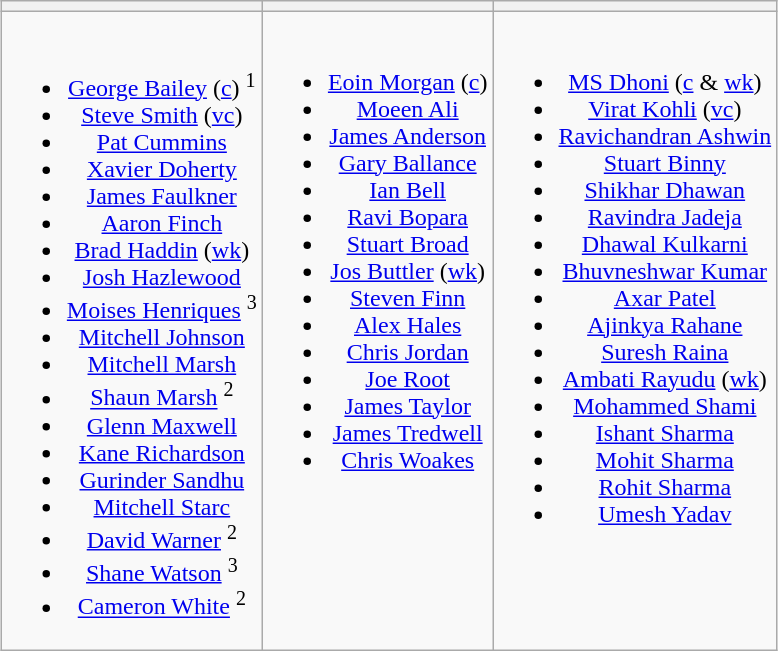<table class="wikitable" style="text-align:center;margin:0 auto">
<tr>
<th></th>
<th></th>
<th></th>
</tr>
<tr style="vertical-align:top">
<td><br><ul><li><a href='#'>George Bailey</a> (<a href='#'>c</a>) <sup>1</sup></li><li><a href='#'>Steve Smith</a> (<a href='#'>vc</a>)</li><li><a href='#'>Pat Cummins</a></li><li><a href='#'>Xavier Doherty</a></li><li><a href='#'>James Faulkner</a></li><li><a href='#'>Aaron Finch</a></li><li><a href='#'>Brad Haddin</a> (<a href='#'>wk</a>)</li><li><a href='#'>Josh Hazlewood</a></li><li><a href='#'>Moises Henriques</a> <sup>3</sup></li><li><a href='#'>Mitchell Johnson</a></li><li><a href='#'>Mitchell Marsh</a></li><li><a href='#'>Shaun Marsh</a> <sup>2</sup></li><li><a href='#'>Glenn Maxwell</a></li><li><a href='#'>Kane Richardson</a></li><li><a href='#'>Gurinder Sandhu</a></li><li><a href='#'>Mitchell Starc</a></li><li><a href='#'>David Warner</a> <sup>2</sup></li><li><a href='#'>Shane Watson</a> <sup>3</sup></li><li><a href='#'>Cameron White</a> <sup>2</sup></li></ul></td>
<td><br><ul><li><a href='#'>Eoin Morgan</a> (<a href='#'>c</a>)</li><li><a href='#'>Moeen Ali</a></li><li><a href='#'>James Anderson</a></li><li><a href='#'>Gary Ballance</a></li><li><a href='#'>Ian Bell</a></li><li><a href='#'>Ravi Bopara</a></li><li><a href='#'>Stuart Broad</a></li><li><a href='#'>Jos Buttler</a> (<a href='#'>wk</a>)</li><li><a href='#'>Steven Finn</a></li><li><a href='#'>Alex Hales</a></li><li><a href='#'>Chris Jordan</a></li><li><a href='#'>Joe Root</a></li><li><a href='#'>James Taylor</a></li><li><a href='#'>James Tredwell</a></li><li><a href='#'>Chris Woakes</a></li></ul></td>
<td><br><ul><li><a href='#'>MS Dhoni</a> (<a href='#'>c</a> & <a href='#'>wk</a>)</li><li><a href='#'>Virat Kohli</a> (<a href='#'>vc</a>)</li><li><a href='#'>Ravichandran Ashwin</a></li><li><a href='#'>Stuart Binny</a></li><li><a href='#'>Shikhar Dhawan</a></li><li><a href='#'>Ravindra Jadeja</a></li><li><a href='#'>Dhawal Kulkarni</a></li><li><a href='#'>Bhuvneshwar Kumar</a></li><li><a href='#'>Axar Patel</a></li><li><a href='#'>Ajinkya Rahane</a></li><li><a href='#'>Suresh Raina</a></li><li><a href='#'>Ambati Rayudu</a> (<a href='#'>wk</a>)</li><li><a href='#'>Mohammed Shami</a></li><li><a href='#'>Ishant Sharma</a></li><li><a href='#'>Mohit Sharma</a></li><li><a href='#'>Rohit Sharma</a></li><li><a href='#'>Umesh Yadav</a></li></ul></td>
</tr>
</table>
